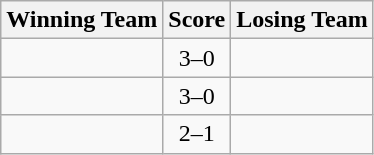<table class=wikitable style="border:1px solid #AAAAAA;">
<tr>
<th>Winning Team</th>
<th>Score</th>
<th>Losing Team</th>
</tr>
<tr>
<td></td>
<td align="center">3–0</td>
<td></td>
</tr>
<tr>
<td><strong></strong></td>
<td align="center">3–0</td>
<td></td>
</tr>
<tr>
<td><strong></strong></td>
<td align="center">2–1</td>
<td></td>
</tr>
</table>
